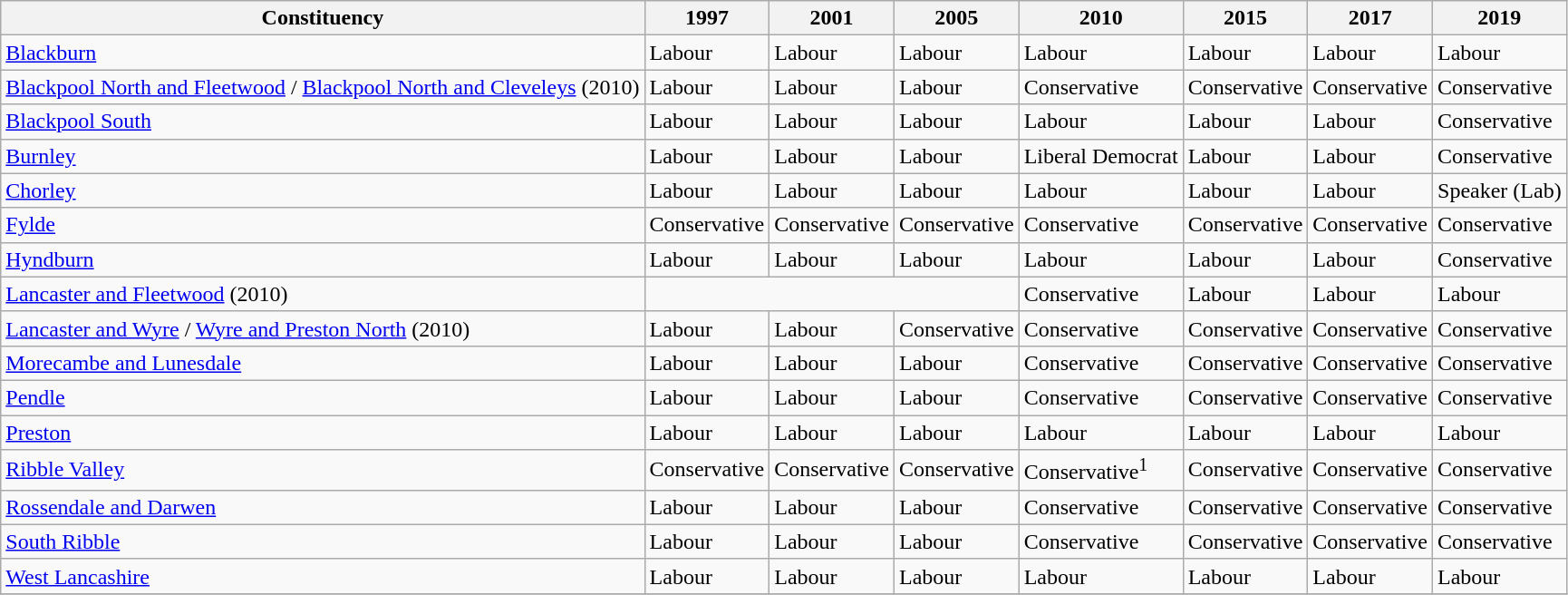<table class="wikitable">
<tr>
<th>Constituency</th>
<th>1997</th>
<th>2001</th>
<th>2005</th>
<th>2010</th>
<th>2015</th>
<th>2017</th>
<th>2019</th>
</tr>
<tr>
<td><a href='#'>Blackburn</a></td>
<td bgcolor=>Labour</td>
<td bgcolor=>Labour</td>
<td bgcolor=>Labour</td>
<td bgcolor=>Labour</td>
<td bgcolor=>Labour</td>
<td bgcolor=>Labour</td>
<td bgcolor=>Labour</td>
</tr>
<tr>
<td><a href='#'>Blackpool North and Fleetwood</a> / <a href='#'>Blackpool North and Cleveleys</a> (2010)</td>
<td bgcolor=>Labour</td>
<td bgcolor=>Labour</td>
<td bgcolor=>Labour</td>
<td bgcolor=>Conservative</td>
<td bgcolor=>Conservative</td>
<td bgcolor=>Conservative</td>
<td bgcolor=>Conservative</td>
</tr>
<tr>
<td><a href='#'>Blackpool South</a></td>
<td bgcolor=>Labour</td>
<td bgcolor=>Labour</td>
<td bgcolor=>Labour</td>
<td bgcolor=>Labour</td>
<td bgcolor=>Labour</td>
<td bgcolor=>Labour</td>
<td bgcolor=>Conservative</td>
</tr>
<tr>
<td><a href='#'>Burnley</a></td>
<td bgcolor=>Labour</td>
<td bgcolor=>Labour</td>
<td bgcolor=>Labour</td>
<td bgcolor=>Liberal Democrat</td>
<td bgcolor=>Labour</td>
<td bgcolor=>Labour</td>
<td bgcolor=>Conservative</td>
</tr>
<tr>
<td><a href='#'>Chorley</a></td>
<td bgcolor=>Labour</td>
<td bgcolor=>Labour</td>
<td bgcolor=>Labour</td>
<td bgcolor=>Labour</td>
<td bgcolor=>Labour</td>
<td bgcolor=>Labour</td>
<td bgcolor=>Speaker (Lab)</td>
</tr>
<tr>
<td><a href='#'>Fylde</a></td>
<td bgcolor=>Conservative</td>
<td bgcolor=>Conservative</td>
<td bgcolor=>Conservative</td>
<td bgcolor=>Conservative</td>
<td bgcolor=>Conservative</td>
<td bgcolor=>Conservative</td>
<td bgcolor=>Conservative</td>
</tr>
<tr>
<td><a href='#'>Hyndburn</a></td>
<td bgcolor=>Labour</td>
<td bgcolor=>Labour</td>
<td bgcolor=>Labour</td>
<td bgcolor=>Labour</td>
<td bgcolor=>Labour</td>
<td bgcolor=>Labour</td>
<td bgcolor=>Conservative</td>
</tr>
<tr>
<td><a href='#'>Lancaster and Fleetwood</a> (2010)</td>
<td colspan="3"></td>
<td bgcolor=>Conservative</td>
<td bgcolor=>Labour</td>
<td bgcolor=>Labour</td>
<td bgcolor=>Labour</td>
</tr>
<tr>
<td><a href='#'>Lancaster and Wyre</a> / <a href='#'>Wyre and Preston North</a> (2010)</td>
<td bgcolor=>Labour</td>
<td bgcolor=>Labour</td>
<td bgcolor=>Conservative</td>
<td bgcolor=>Conservative</td>
<td bgcolor=>Conservative</td>
<td bgcolor=>Conservative</td>
<td bgcolor=>Conservative</td>
</tr>
<tr>
<td><a href='#'>Morecambe and Lunesdale</a></td>
<td bgcolor=>Labour</td>
<td bgcolor=>Labour</td>
<td bgcolor=>Labour</td>
<td bgcolor=>Conservative</td>
<td bgcolor=>Conservative</td>
<td bgcolor=>Conservative</td>
<td bgcolor=>Conservative</td>
</tr>
<tr>
<td><a href='#'>Pendle</a></td>
<td bgcolor=>Labour</td>
<td bgcolor=>Labour</td>
<td bgcolor=>Labour</td>
<td bgcolor=>Conservative</td>
<td bgcolor=>Conservative</td>
<td bgcolor=>Conservative</td>
<td bgcolor=>Conservative</td>
</tr>
<tr>
<td><a href='#'>Preston</a></td>
<td bgcolor=>Labour</td>
<td bgcolor=>Labour</td>
<td bgcolor=>Labour</td>
<td bgcolor=>Labour</td>
<td bgcolor=>Labour</td>
<td bgcolor=>Labour</td>
<td bgcolor=>Labour</td>
</tr>
<tr>
<td><a href='#'>Ribble Valley</a></td>
<td bgcolor=>Conservative</td>
<td bgcolor=>Conservative</td>
<td bgcolor=>Conservative</td>
<td bgcolor=>Conservative<sup>1</sup></td>
<td bgcolor=>Conservative</td>
<td bgcolor=>Conservative</td>
<td bgcolor=>Conservative</td>
</tr>
<tr>
<td><a href='#'>Rossendale and Darwen</a></td>
<td bgcolor=>Labour</td>
<td bgcolor=>Labour</td>
<td bgcolor=>Labour</td>
<td bgcolor=>Conservative</td>
<td bgcolor=>Conservative</td>
<td bgcolor=>Conservative</td>
<td bgcolor=>Conservative</td>
</tr>
<tr>
<td><a href='#'>South Ribble</a></td>
<td bgcolor=>Labour</td>
<td bgcolor=>Labour</td>
<td bgcolor=>Labour</td>
<td bgcolor=>Conservative</td>
<td bgcolor=>Conservative</td>
<td bgcolor=>Conservative</td>
<td bgcolor=>Conservative</td>
</tr>
<tr>
<td><a href='#'>West Lancashire</a></td>
<td bgcolor=>Labour</td>
<td bgcolor=>Labour</td>
<td bgcolor=>Labour</td>
<td bgcolor=>Labour</td>
<td bgcolor=>Labour</td>
<td bgcolor=>Labour</td>
<td bgcolor=>Labour</td>
</tr>
<tr>
</tr>
</table>
